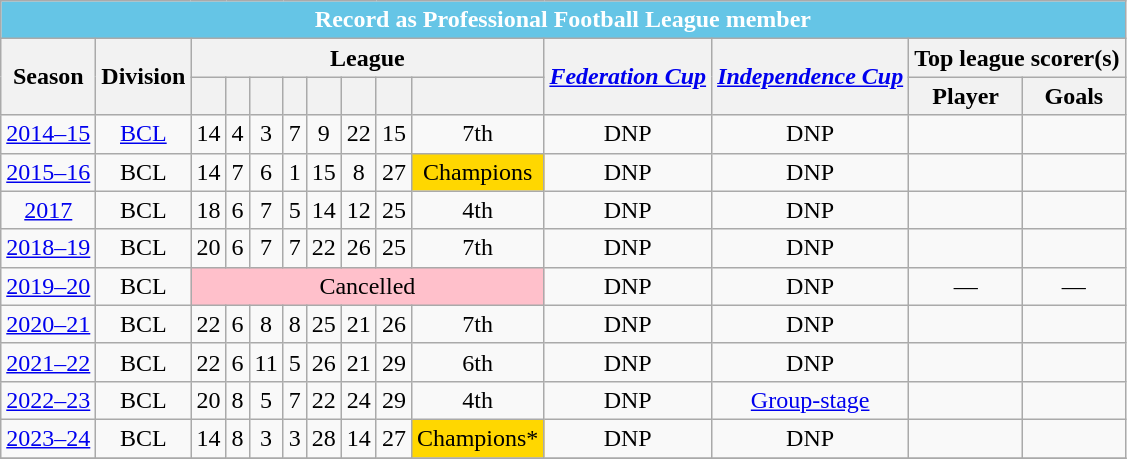<table class="wikitable" style="text-align: center">
<tr>
<th colspan=14 style="background-color:#65c5e6; color:#FFFFFF;"><span>Record as Professional Football League member</span></th>
</tr>
<tr>
<th rowspan="2">Season</th>
<th rowspan="2"><strong>Division</strong></th>
<th colspan="8">League</th>
<th rowspan="2"><em><a href='#'>Federation Cup</a></em></th>
<th rowspan="2"><em><a href='#'>Independence Cup</a></th>
<th colspan="2">Top league scorer(s)</th>
</tr>
<tr>
<th></th>
<th></th>
<th></th>
<th></th>
<th></th>
<th></th>
<th></th>
<th></th>
<th>Player</th>
<th>Goals</th>
</tr>
<tr>
<td><a href='#'>2014–15</a></td>
<td><a href='#'>BCL</a></td>
<td>14</td>
<td>4</td>
<td>3</td>
<td>7</td>
<td>9</td>
<td>22</td>
<td>15</td>
<td>7th</td>
<td>DNP</td>
<td>DNP</td>
<td></td>
<td></td>
</tr>
<tr>
<td><a href='#'>2015–16</a></td>
<td>BCL</td>
<td>14</td>
<td>7</td>
<td>6</td>
<td>1</td>
<td>15</td>
<td>8</td>
<td>27</td>
<td bgcolor="gold" align="center">Champions</td>
<td>DNP</td>
<td>DNP</td>
<td></td>
<td></td>
</tr>
<tr>
<td><a href='#'>2017</a></td>
<td>BCL</td>
<td>18</td>
<td>6</td>
<td>7</td>
<td>5</td>
<td>14</td>
<td>12</td>
<td>25</td>
<td>4th</td>
<td>DNP</td>
<td>DNP</td>
<td></td>
<td></td>
</tr>
<tr>
<td><a href='#'>2018–19</a></td>
<td>BCL</td>
<td>20</td>
<td>6</td>
<td>7</td>
<td>7</td>
<td>22</td>
<td>26</td>
<td>25</td>
<td>7th</td>
<td>DNP</td>
<td>DNP</td>
<td></td>
<td></td>
</tr>
<tr>
<td><a href='#'>2019–20</a></td>
<td>BCL</td>
<td colspan=8 style="background:pink;">Cancelled</td>
<td>DNP</td>
<td>DNP</td>
<td>—</td>
<td>—</td>
</tr>
<tr>
<td><a href='#'>2020–21</a></td>
<td>BCL</td>
<td>22</td>
<td>6</td>
<td>8</td>
<td>8</td>
<td>25</td>
<td>21</td>
<td>26</td>
<td>7th</td>
<td>DNP</td>
<td>DNP</td>
<td></td>
<td></td>
</tr>
<tr>
<td><a href='#'>2021–22</a></td>
<td>BCL</td>
<td>22</td>
<td>6</td>
<td>11</td>
<td>5</td>
<td>26</td>
<td>21</td>
<td>29</td>
<td>6th</td>
<td>DNP</td>
<td>DNP</td>
<td></td>
<td></td>
</tr>
<tr>
<td><a href='#'>2022–23</a></td>
<td>BCL</td>
<td>20</td>
<td>8</td>
<td>5</td>
<td>7</td>
<td>22</td>
<td>24</td>
<td>29</td>
<td>4th</td>
<td>DNP</td>
<td><a href='#'>Group-stage</a></td>
<td></td>
<td></td>
</tr>
<tr>
<td><a href='#'>2023–24</a></td>
<td>BCL</td>
<td>14</td>
<td>8</td>
<td>3</td>
<td>3</td>
<td>28</td>
<td>14</td>
<td>27</td>
<td bgcolor="gold" align="center">Champions*</td>
<td>DNP</td>
<td>DNP</td>
<td></td>
<td></td>
</tr>
<tr>
</tr>
</table>
